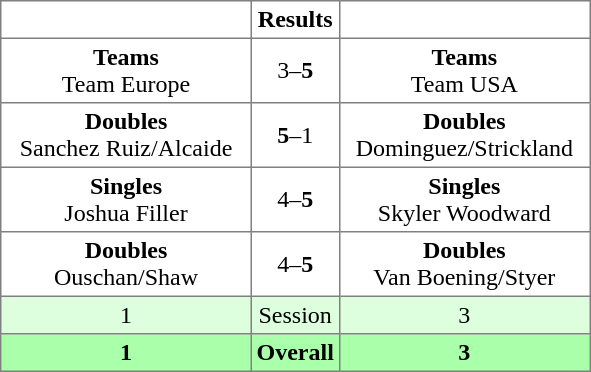<table style="border-collapse: collapse;" cellpadding="3" border="1">
<tr>
<th width="160"></th>
<th>Results</th>
<th width="160"></th>
</tr>
<tr>
<td align="center"><strong>Teams</strong><br>Team Europe</td>
<td align="center">3–<strong>5</strong></td>
<td align="center"><strong>Teams</strong><br>Team USA</td>
</tr>
<tr>
<td align="center"><strong>Doubles</strong><br>Sanchez Ruiz/Alcaide</td>
<td align="center"><strong>5</strong>–1</td>
<td align="center"><strong>Doubles</strong><br>Dominguez/Strickland</td>
</tr>
<tr>
<td align="center"><strong>Singles</strong><br>Joshua Filler</td>
<td align="center">4–<strong>5</strong></td>
<td align="center"><strong>Singles</strong><br>Skyler Woodward</td>
</tr>
<tr>
<td align="center"><strong>Doubles</strong><br>Ouschan/Shaw</td>
<td align="center">4–<strong>5</strong></td>
<td align="center"><strong>Doubles</strong><br>Van Boening/Styer</td>
</tr>
<tr bgcolor="#ddffdd">
<td align="center">1</td>
<td align="center">Session</td>
<td align="center">3</td>
</tr>
<tr bgcolor="#aaffaa">
<th align="center">1</th>
<th align="center">Overall</th>
<th align="center">3</th>
</tr>
</table>
